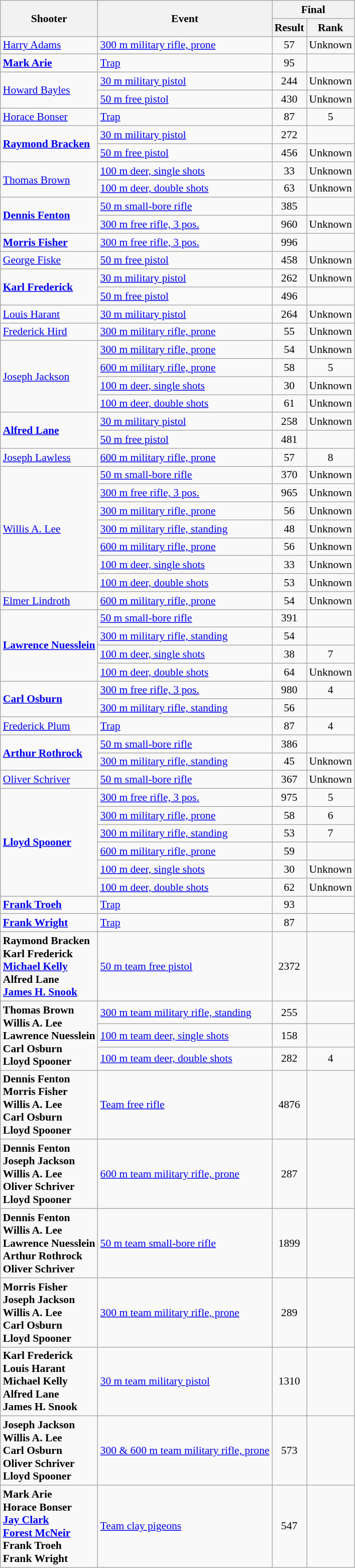<table class=wikitable style="font-size:90%">
<tr>
<th rowspan=2>Shooter</th>
<th rowspan=2>Event</th>
<th colspan=2>Final</th>
</tr>
<tr>
<th>Result</th>
<th>Rank</th>
</tr>
<tr>
<td><a href='#'>Harry Adams</a></td>
<td><a href='#'>300 m military rifle, prone</a></td>
<td align=center>57</td>
<td align=center>Unknown</td>
</tr>
<tr>
<td><strong><a href='#'>Mark Arie</a></strong></td>
<td><a href='#'>Trap</a></td>
<td align=center>95</td>
<td align=center></td>
</tr>
<tr>
<td rowspan=2><a href='#'>Howard Bayles</a></td>
<td><a href='#'>30 m military pistol</a></td>
<td align=center>244</td>
<td align=center>Unknown</td>
</tr>
<tr>
<td><a href='#'>50 m free pistol</a></td>
<td align=center>430</td>
<td align=center>Unknown</td>
</tr>
<tr>
<td><a href='#'>Horace Bonser</a></td>
<td><a href='#'>Trap</a></td>
<td align=center>87</td>
<td align=center>5</td>
</tr>
<tr>
<td rowspan=2><strong><a href='#'>Raymond Bracken</a></strong></td>
<td><a href='#'>30 m military pistol</a></td>
<td align=center>272</td>
<td align=center></td>
</tr>
<tr>
<td><a href='#'>50 m free pistol</a></td>
<td align=center>456</td>
<td align=center>Unknown</td>
</tr>
<tr>
<td rowspan=2><a href='#'>Thomas Brown</a></td>
<td><a href='#'>100 m deer, single shots</a></td>
<td align=center>33</td>
<td align=center>Unknown</td>
</tr>
<tr>
<td><a href='#'>100 m deer, double shots</a></td>
<td align=center>63</td>
<td align=center>Unknown</td>
</tr>
<tr>
<td rowspan=2><strong><a href='#'>Dennis Fenton</a></strong></td>
<td><a href='#'>50 m small-bore rifle</a></td>
<td align=center>385</td>
<td align=center></td>
</tr>
<tr>
<td><a href='#'>300 m free rifle, 3 pos.</a></td>
<td align=center>960</td>
<td align=center>Unknown</td>
</tr>
<tr>
<td><strong><a href='#'>Morris Fisher</a></strong></td>
<td><a href='#'>300 m free rifle, 3 pos.</a></td>
<td align=center>996</td>
<td align=center></td>
</tr>
<tr>
<td><a href='#'>George Fiske</a></td>
<td><a href='#'>50 m free pistol</a></td>
<td align=center>458</td>
<td align=center>Unknown</td>
</tr>
<tr>
<td rowspan=2><strong><a href='#'>Karl Frederick</a></strong></td>
<td><a href='#'>30 m military pistol</a></td>
<td align=center>262</td>
<td align=center>Unknown</td>
</tr>
<tr>
<td><a href='#'>50 m free pistol</a></td>
<td align=center>496</td>
<td align=center></td>
</tr>
<tr>
<td><a href='#'>Louis Harant</a></td>
<td><a href='#'>30 m military pistol</a></td>
<td align=center>264</td>
<td align=center>Unknown</td>
</tr>
<tr>
<td><a href='#'>Frederick Hird</a></td>
<td><a href='#'>300 m military rifle, prone</a></td>
<td align=center>55</td>
<td align=center>Unknown</td>
</tr>
<tr>
<td rowspan=4><a href='#'>Joseph Jackson</a></td>
<td><a href='#'>300 m military rifle, prone</a></td>
<td align=center>54</td>
<td align=center>Unknown</td>
</tr>
<tr>
<td><a href='#'>600 m military rifle, prone</a></td>
<td align=center>58</td>
<td align=center>5</td>
</tr>
<tr>
<td><a href='#'>100 m deer, single shots</a></td>
<td align=center>30</td>
<td align=center>Unknown</td>
</tr>
<tr>
<td><a href='#'>100 m deer, double shots</a></td>
<td align=center>61</td>
<td align=center>Unknown</td>
</tr>
<tr>
<td rowspan=2><strong><a href='#'>Alfred Lane</a></strong></td>
<td><a href='#'>30 m military pistol</a></td>
<td align=center>258</td>
<td align=center>Unknown</td>
</tr>
<tr>
<td><a href='#'>50 m free pistol</a></td>
<td align=center>481</td>
<td align=center></td>
</tr>
<tr>
<td><a href='#'>Joseph Lawless</a></td>
<td><a href='#'>600 m military rifle, prone</a></td>
<td align=center>57</td>
<td align=center>8</td>
</tr>
<tr>
<td rowspan=7><a href='#'>Willis A. Lee</a></td>
<td><a href='#'>50 m small-bore rifle</a></td>
<td align=center>370</td>
<td align=center>Unknown</td>
</tr>
<tr>
<td><a href='#'>300 m free rifle, 3 pos.</a></td>
<td align=center>965</td>
<td align=center>Unknown</td>
</tr>
<tr>
<td><a href='#'>300 m military rifle, prone</a></td>
<td align=center>56</td>
<td align=center>Unknown</td>
</tr>
<tr>
<td><a href='#'>300 m military rifle, standing</a></td>
<td align=center>48</td>
<td align=center>Unknown</td>
</tr>
<tr>
<td><a href='#'>600 m military rifle, prone</a></td>
<td align=center>56</td>
<td align=center>Unknown</td>
</tr>
<tr>
<td><a href='#'>100 m deer, single shots</a></td>
<td align=center>33</td>
<td align=center>Unknown</td>
</tr>
<tr>
<td><a href='#'>100 m deer, double shots</a></td>
<td align=center>53</td>
<td align=center>Unknown</td>
</tr>
<tr>
<td><a href='#'>Elmer Lindroth</a></td>
<td><a href='#'>600 m military rifle, prone</a></td>
<td align=center>54</td>
<td align=center>Unknown</td>
</tr>
<tr>
<td rowspan=4><strong><a href='#'>Lawrence Nuesslein</a></strong></td>
<td><a href='#'>50 m small-bore rifle</a></td>
<td align=center>391</td>
<td align=center></td>
</tr>
<tr>
<td><a href='#'>300 m military rifle, standing</a></td>
<td align=center>54</td>
<td align=center></td>
</tr>
<tr>
<td><a href='#'>100 m deer, single shots</a></td>
<td align=center>38</td>
<td align=center>7</td>
</tr>
<tr>
<td><a href='#'>100 m deer, double shots</a></td>
<td align=center>64</td>
<td align=center>Unknown</td>
</tr>
<tr>
<td rowspan=2><strong><a href='#'>Carl Osburn</a></strong></td>
<td><a href='#'>300 m free rifle, 3 pos.</a></td>
<td align=center>980</td>
<td align=center>4</td>
</tr>
<tr>
<td><a href='#'>300 m military rifle, standing</a></td>
<td align=center>56</td>
<td align=center></td>
</tr>
<tr>
<td><a href='#'>Frederick Plum</a></td>
<td><a href='#'>Trap</a></td>
<td align=center>87</td>
<td align=center>4</td>
</tr>
<tr>
<td rowspan=2><strong><a href='#'>Arthur Rothrock</a></strong></td>
<td><a href='#'>50 m small-bore rifle</a></td>
<td align=center>386</td>
<td align=center></td>
</tr>
<tr>
<td><a href='#'>300 m military rifle, standing</a></td>
<td align=center>45</td>
<td align=center>Unknown</td>
</tr>
<tr>
<td><a href='#'>Oliver Schriver</a></td>
<td><a href='#'>50 m small-bore rifle</a></td>
<td align=center>367</td>
<td align=center>Unknown</td>
</tr>
<tr>
<td rowspan=6><strong><a href='#'>Lloyd Spooner</a></strong></td>
<td><a href='#'>300 m free rifle, 3 pos.</a></td>
<td align=center>975</td>
<td align=center>5</td>
</tr>
<tr>
<td><a href='#'>300 m military rifle, prone</a></td>
<td align=center>58</td>
<td align=center>6</td>
</tr>
<tr>
<td><a href='#'>300 m military rifle, standing</a></td>
<td align=center>53</td>
<td align=center>7</td>
</tr>
<tr>
<td><a href='#'>600 m military rifle, prone</a></td>
<td align=center>59</td>
<td align=center></td>
</tr>
<tr>
<td><a href='#'>100 m deer, single shots</a></td>
<td align=center>30</td>
<td align=center>Unknown</td>
</tr>
<tr>
<td><a href='#'>100 m deer, double shots</a></td>
<td align=center>62</td>
<td align=center>Unknown</td>
</tr>
<tr>
<td><strong><a href='#'>Frank Troeh</a></strong></td>
<td><a href='#'>Trap</a></td>
<td align=center>93</td>
<td align=center></td>
</tr>
<tr>
<td><strong><a href='#'>Frank Wright</a></strong></td>
<td><a href='#'>Trap</a></td>
<td align=center>87</td>
<td align=center></td>
</tr>
<tr>
<td><strong>Raymond Bracken<br>Karl Frederick<br><a href='#'>Michael Kelly</a><br>Alfred Lane<br><a href='#'>James H. Snook</a></strong></td>
<td><a href='#'>50 m team free pistol</a></td>
<td align=center>2372</td>
<td align=center></td>
</tr>
<tr>
<td rowspan=3><strong>Thomas Brown<br>Willis A. Lee<br>Lawrence Nuesslein<br>Carl Osburn<br>Lloyd Spooner</strong></td>
<td><a href='#'>300 m team military rifle, standing</a></td>
<td align=center>255</td>
<td align=center></td>
</tr>
<tr>
<td><a href='#'>100 m team deer, single shots</a></td>
<td align=center>158</td>
<td align=center></td>
</tr>
<tr>
<td><a href='#'>100 m team deer, double shots</a></td>
<td align=center>282</td>
<td align=center>4</td>
</tr>
<tr>
<td><strong>Dennis Fenton<br>Morris Fisher<br>Willis A. Lee<br>Carl Osburn<br>Lloyd Spooner</strong></td>
<td><a href='#'>Team free rifle</a></td>
<td align=center>4876</td>
<td align=center></td>
</tr>
<tr>
<td><strong>Dennis Fenton<br>Joseph Jackson<br>Willis A. Lee<br>Oliver Schriver<br>Lloyd Spooner</strong></td>
<td><a href='#'>600 m team military rifle, prone</a></td>
<td align=center>287</td>
<td align=center></td>
</tr>
<tr>
<td><strong>Dennis Fenton<br>Willis A. Lee<br>Lawrence Nuesslein<br>Arthur Rothrock<br>Oliver Schriver</strong></td>
<td><a href='#'>50 m team small-bore rifle</a></td>
<td align=center>1899</td>
<td align=center></td>
</tr>
<tr>
<td><strong>Morris Fisher<br>Joseph Jackson<br>Willis A. Lee<br>Carl Osburn<br>Lloyd Spooner</strong></td>
<td><a href='#'>300 m team military rifle, prone</a></td>
<td align=center>289</td>
<td align=center></td>
</tr>
<tr>
<td><strong>Karl Frederick<br>Louis Harant<br>Michael Kelly<br>Alfred Lane<br>James H. Snook</strong></td>
<td><a href='#'>30 m team military pistol</a></td>
<td align=center>1310</td>
<td align=center></td>
</tr>
<tr>
<td><strong>Joseph Jackson<br>Willis A. Lee<br>Carl Osburn<br>Oliver Schriver<br>Lloyd Spooner</strong></td>
<td><a href='#'>300 & 600 m team military rifle, prone</a></td>
<td align=center>573</td>
<td align=center></td>
</tr>
<tr>
<td><strong>Mark Arie<br>Horace Bonser<br><a href='#'>Jay Clark</a><br><a href='#'>Forest McNeir</a><br>Frank Troeh<br>Frank Wright</strong></td>
<td><a href='#'>Team clay pigeons</a></td>
<td align=center>547</td>
<td align=center></td>
</tr>
</table>
